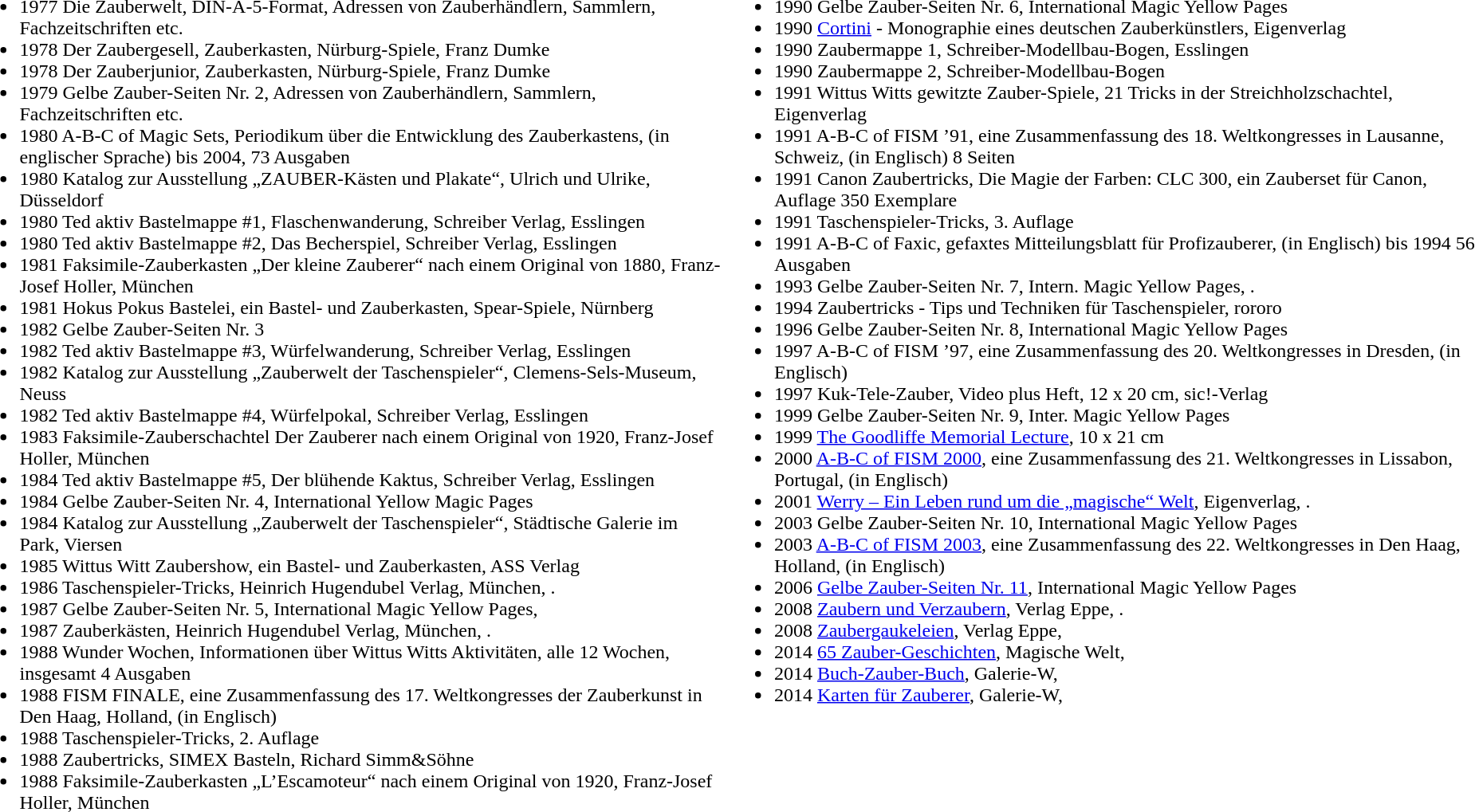<table width="100%|">
<tr>
<td width=50% valign=top><br><ul><li>1977 Die Zauberwelt, DIN-A-5-Format, Adressen von Zauberhändlern, Sammlern, Fachzeitschriften etc.</li><li>1978 Der Zaubergesell, Zauberkasten, Nürburg-Spiele, Franz Dumke</li><li>1978 Der Zauberjunior, Zauberkasten, Nürburg-Spiele, Franz Dumke</li><li>1979 Gelbe Zauber-Seiten Nr. 2, Adressen von Zauberhändlern, Sammlern, Fachzeitschriften etc.</li><li>1980 A-B-C of Magic Sets, Periodikum über die Entwicklung des Zauberkastens, (in englischer Sprache) bis 2004, 73 Ausgaben</li><li>1980 Katalog zur Ausstellung „ZAUBER-Kästen und Plakate“, Ulrich und Ulrike, Düsseldorf</li><li>1980 Ted aktiv Bastelmappe #1, Flaschenwanderung, Schreiber Verlag, Esslingen</li><li>1980 Ted aktiv Bastelmappe #2, Das Becherspiel, Schreiber Verlag, Esslingen</li><li>1981 Faksimile-Zauberkasten „Der kleine Zauberer“ nach einem Original von 1880, Franz-Josef Holler, München</li><li>1981 Hokus Pokus Bastelei, ein Bastel- und Zauberkasten, Spear-Spiele, Nürnberg</li><li>1982 Gelbe Zauber-Seiten Nr. 3</li><li>1982 Ted aktiv Bastelmappe #3, Würfelwanderung, Schreiber Verlag, Esslingen</li><li>1982 Katalog zur Ausstellung „Zauberwelt der Taschenspieler“, Clemens-Sels-Museum, Neuss</li><li>1982 Ted aktiv Bastelmappe #4, Würfelpokal, Schreiber Verlag, Esslingen</li><li>1983 Faksimile-Zauberschachtel Der Zauberer nach einem Original von 1920, Franz-Josef Holler, München</li><li>1984 Ted aktiv Bastelmappe #5, Der blühende Kaktus, Schreiber Verlag, Esslingen</li><li>1984 Gelbe Zauber-Seiten Nr. 4, International Yellow Magic Pages</li><li>1984 Katalog zur Ausstellung „Zauberwelt der Taschenspieler“, Städtische Galerie im Park, Viersen</li><li>1985 Wittus Witt Zaubershow, ein Bastel- und Zauberkasten, ASS Verlag</li><li>1986 Taschenspieler-Tricks, Heinrich Hugendubel Verlag, München, .</li><li>1987 Gelbe Zauber-Seiten Nr. 5, International Magic Yellow Pages,</li><li>1987 Zauberkästen, Heinrich Hugendubel Verlag, München, .</li><li>1988 Wunder Wochen, Informationen über Wittus Witts Aktivitäten, alle 12 Wochen, insgesamt 4 Ausgaben</li><li>1988 FISM FINALE, eine Zusammenfassung des 17. Weltkongresses der Zauberkunst in Den Haag, Holland, (in Englisch)</li><li>1988 Taschenspieler-Tricks, 2. Auflage</li><li>1988 Zaubertricks, SIMEX Basteln, Richard Simm&Söhne</li><li>1988 Faksimile-Zauberkasten „L’Escamoteur“ nach einem Original von 1920, Franz-Josef Holler, München</li></ul></td>
<td width=50% valign=top><br><ul><li>1990 Gelbe Zauber-Seiten Nr. 6, International Magic Yellow Pages</li><li>1990 <a href='#'>Cortini</a> - Monographie eines deutschen Zauberkünstlers, Eigenverlag</li><li>1990 Zaubermappe 1, Schreiber-Modellbau-Bogen, Esslingen</li><li>1990 Zaubermappe 2, Schreiber-Modellbau-Bogen</li><li>1991 Wittus Witts gewitzte Zauber-Spiele, 21 Tricks in der Streichholzschachtel, Eigenverlag</li><li>1991 A-B-C of FISM ’91, eine Zusammenfassung des 18. Weltkongresses in Lausanne, Schweiz, (in Englisch) 8 Seiten</li><li>1991 Canon Zaubertricks, Die Magie der Farben: CLC 300, ein Zauberset für Canon, Auflage 350 Exemplare</li><li>1991 Taschenspieler-Tricks, 3. Auflage</li><li>1991 A-B-C of Faxic, gefaxtes Mitteilungsblatt für Profizauberer, (in Englisch) bis 1994 56 Ausgaben</li><li>1993 Gelbe Zauber-Seiten Nr. 7, Intern. Magic Yellow Pages, .</li><li>1994 Zaubertricks - Tips und Techniken für Taschenspieler, rororo</li><li>1996 Gelbe Zauber-Seiten Nr. 8, International Magic Yellow Pages</li><li>1997 A-B-C of FISM ’97, eine Zusammenfassung des 20. Weltkongresses in Dresden, (in Englisch)</li><li>1997 Kuk-Tele-Zauber, Video plus Heft, 12 x 20 cm, sic!-Verlag</li><li>1999 Gelbe Zauber-Seiten Nr. 9, Inter. Magic Yellow Pages</li><li>1999 <a href='#'>The Goodliffe Memorial Lecture</a>, 10 x 21 cm</li><li>2000 <a href='#'>A-B-C of FISM 2000</a>, eine Zusammenfassung des 21. Weltkongresses in Lissabon, Portugal, (in Englisch)</li><li>2001 <a href='#'>Werry – Ein Leben rund um die „magische“ Welt</a>, Eigenverlag, .</li><li>2003 Gelbe Zauber-Seiten Nr. 10, International Magic Yellow Pages</li><li>2003 <a href='#'>A-B-C of FISM 2003</a>, eine Zusammenfassung des 22. Weltkongresses in Den Haag, Holland, (in Englisch)</li><li>2006 <a href='#'>Gelbe Zauber-Seiten Nr. 11</a>, International Magic Yellow Pages</li><li>2008 <a href='#'>Zaubern und Verzaubern</a>, Verlag Eppe, .</li><li>2008 <a href='#'>Zaubergaukeleien</a>, Verlag Eppe, </li><li>2014 <a href='#'>65 Zauber-Geschichten</a>, Magische Welt, </li><li>2014 <a href='#'>Buch-Zauber-Buch</a>, Galerie-W, </li><li>2014 <a href='#'>Karten für Zauberer</a>, Galerie-W,  </li></ul></td>
</tr>
</table>
